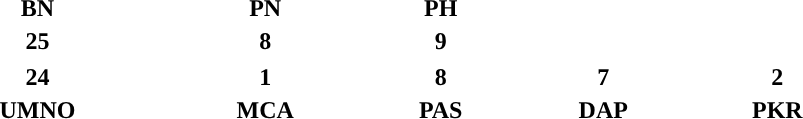<table style="width:40em;">
<tr style="text-align:center;">
<td style="color:"><strong>BN</strong></td>
<td style="color:"><strong>PN</strong></td>
<td style="color:"><strong>PH</strong></td>
</tr>
<tr style="text-align:center;">
<td style="background:"><strong>25</strong></td>
<td style="background:"><strong>8</strong></td>
<td style="background:"><strong>9</strong></td>
</tr>
<tr>
</tr>
<tr style="text-align:center;">
<td style="background:"><strong>24</strong></td>
<td style="background:"><strong>1</strong></td>
<td style="background:"><strong>8</strong></td>
<td style="background:"><strong>7</strong></td>
<td style="background:"><strong>2</strong></td>
</tr>
<tr style="text-align:center;">
<td style="color:"><strong>UMNO</strong></td>
<td style="color:"><strong>MCA</strong></td>
<td style="color:"><strong>PAS</strong></td>
<td style="color:"><strong>DAP</strong></td>
<td style="color:"><strong>PKR</strong></td>
</tr>
</table>
